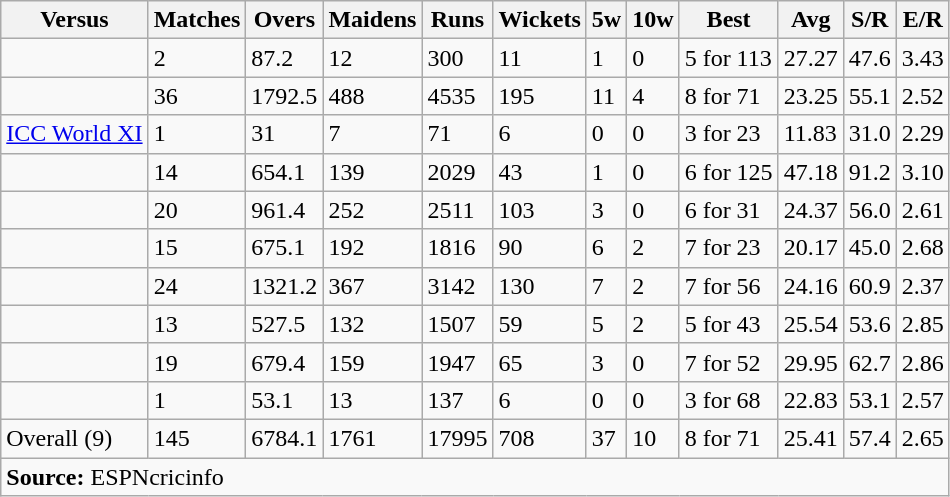<table class="wikitable sortable">
<tr>
<th>Versus</th>
<th>Matches</th>
<th>Overs</th>
<th>Maidens</th>
<th>Runs</th>
<th>Wickets</th>
<th>5w</th>
<th>10w</th>
<th>Best</th>
<th>Avg</th>
<th>S/R</th>
<th>E/R</th>
</tr>
<tr>
<td></td>
<td>2</td>
<td>87.2</td>
<td>12</td>
<td>300</td>
<td>11</td>
<td>1</td>
<td>0</td>
<td>5 for 113</td>
<td>27.27</td>
<td>47.6</td>
<td>3.43</td>
</tr>
<tr>
<td></td>
<td>36</td>
<td>1792.5</td>
<td>488</td>
<td>4535</td>
<td>195</td>
<td>11</td>
<td>4</td>
<td>8 for 71</td>
<td>23.25</td>
<td>55.1</td>
<td>2.52</td>
</tr>
<tr>
<td> <a href='#'>ICC World XI</a></td>
<td>1</td>
<td>31</td>
<td>7</td>
<td>71</td>
<td>6</td>
<td>0</td>
<td>0</td>
<td>3 for 23</td>
<td>11.83</td>
<td>31.0</td>
<td>2.29</td>
</tr>
<tr>
<td></td>
<td>14</td>
<td>654.1</td>
<td>139</td>
<td>2029</td>
<td>43</td>
<td>1</td>
<td>0</td>
<td>6 for 125</td>
<td>47.18</td>
<td>91.2</td>
<td>3.10</td>
</tr>
<tr>
<td></td>
<td>20</td>
<td>961.4</td>
<td>252</td>
<td>2511</td>
<td>103</td>
<td>3</td>
<td>0</td>
<td>6 for 31</td>
<td>24.37</td>
<td>56.0</td>
<td>2.61</td>
</tr>
<tr>
<td></td>
<td>15</td>
<td>675.1</td>
<td>192</td>
<td>1816</td>
<td>90</td>
<td>6</td>
<td>2</td>
<td>7 for 23</td>
<td>20.17</td>
<td>45.0</td>
<td>2.68</td>
</tr>
<tr>
<td></td>
<td>24</td>
<td>1321.2</td>
<td>367</td>
<td>3142</td>
<td>130</td>
<td>7</td>
<td>2</td>
<td>7 for 56</td>
<td>24.16</td>
<td>60.9</td>
<td>2.37</td>
</tr>
<tr>
<td></td>
<td>13</td>
<td>527.5</td>
<td>132</td>
<td>1507</td>
<td>59</td>
<td>5</td>
<td>2</td>
<td>5 for 43</td>
<td>25.54</td>
<td>53.6</td>
<td>2.85</td>
</tr>
<tr>
<td></td>
<td>19</td>
<td>679.4</td>
<td>159</td>
<td>1947</td>
<td>65</td>
<td>3</td>
<td>0</td>
<td>7 for 52</td>
<td>29.95</td>
<td>62.7</td>
<td>2.86</td>
</tr>
<tr>
<td></td>
<td>1</td>
<td>53.1</td>
<td>13</td>
<td>137</td>
<td>6</td>
<td>0</td>
<td>0</td>
<td>3 for 68</td>
<td>22.83</td>
<td>53.1</td>
<td>2.57</td>
</tr>
<tr>
<td>Overall (9)</td>
<td>145</td>
<td>6784.1</td>
<td>1761</td>
<td>17995</td>
<td>708</td>
<td>37</td>
<td>10</td>
<td>8 for 71</td>
<td>25.41</td>
<td>57.4</td>
<td>2.65</td>
</tr>
<tr>
<td colspan=12><strong>Source:</strong> ESPNcricinfo</td>
</tr>
</table>
